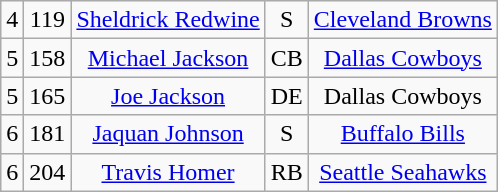<table class="wikitable" style="text-align:center">
<tr>
<td>4</td>
<td>119</td>
<td><a href='#'>Sheldrick Redwine</a></td>
<td>S</td>
<td><a href='#'>Cleveland Browns</a></td>
</tr>
<tr>
<td>5</td>
<td>158</td>
<td><a href='#'>Michael Jackson</a></td>
<td>CB</td>
<td><a href='#'>Dallas Cowboys</a></td>
</tr>
<tr>
<td>5</td>
<td>165</td>
<td><a href='#'>Joe Jackson</a></td>
<td>DE</td>
<td>Dallas Cowboys</td>
</tr>
<tr>
<td>6</td>
<td>181</td>
<td><a href='#'>Jaquan Johnson</a></td>
<td>S</td>
<td><a href='#'>Buffalo Bills</a></td>
</tr>
<tr>
<td>6</td>
<td>204</td>
<td><a href='#'>Travis Homer</a></td>
<td>RB</td>
<td><a href='#'>Seattle Seahawks</a></td>
</tr>
</table>
